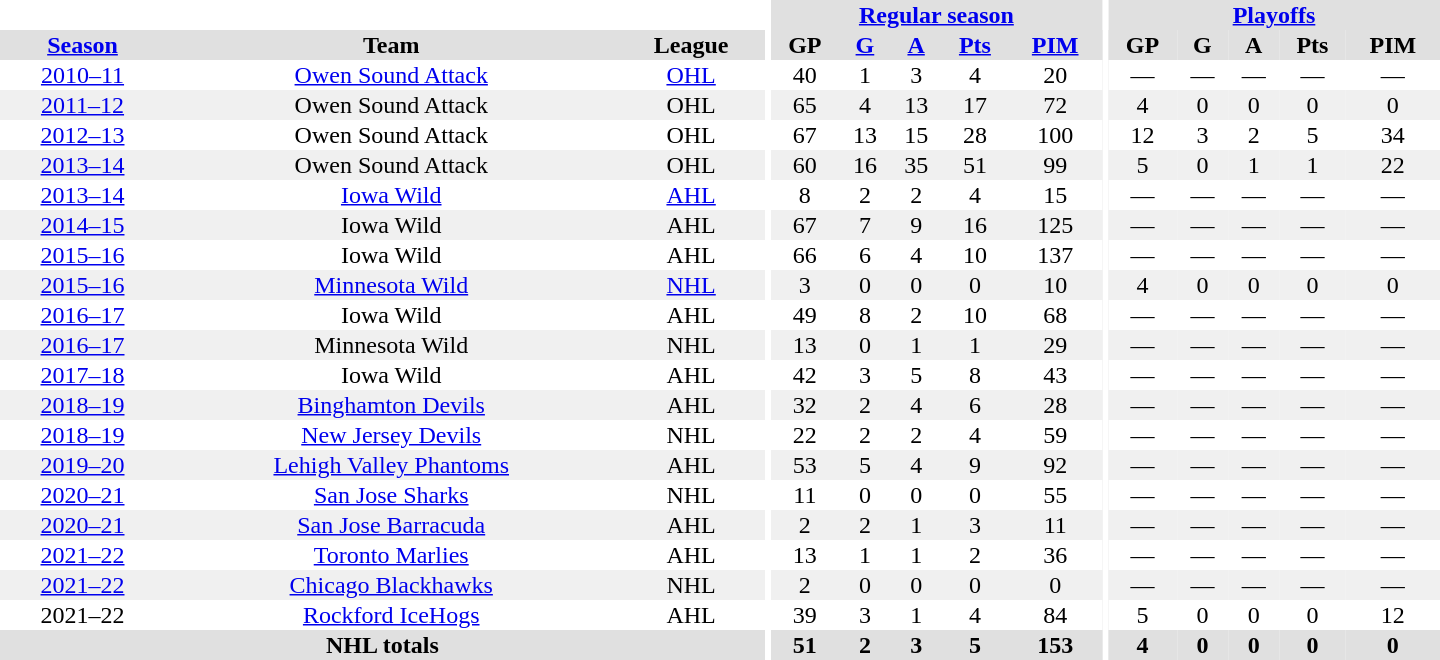<table border="0" cellpadding="1" cellspacing="0" style="text-align:center; width:60em">
<tr bgcolor="#e0e0e0">
<th colspan="3"  bgcolor="#ffffff"></th>
<th rowspan="101" bgcolor="#ffffff"></th>
<th colspan="5"><a href='#'>Regular season</a></th>
<th rowspan="101" bgcolor="#ffffff"></th>
<th colspan="5"><a href='#'>Playoffs</a></th>
</tr>
<tr bgcolor="#e0e0e0">
<th><a href='#'>Season</a></th>
<th>Team</th>
<th>League</th>
<th>GP</th>
<th><a href='#'>G</a></th>
<th><a href='#'>A</a></th>
<th><a href='#'>Pts</a></th>
<th><a href='#'>PIM</a></th>
<th>GP</th>
<th>G</th>
<th>A</th>
<th>Pts</th>
<th>PIM</th>
</tr>
<tr ALIGN="center">
<td><a href='#'>2010–11</a></td>
<td><a href='#'>Owen Sound Attack</a></td>
<td><a href='#'>OHL</a></td>
<td>40</td>
<td>1</td>
<td>3</td>
<td>4</td>
<td>20</td>
<td>—</td>
<td>—</td>
<td>—</td>
<td>—</td>
<td>—</td>
</tr>
<tr ALIGN="center" bgcolor="#f0f0f0">
<td><a href='#'>2011–12</a></td>
<td>Owen Sound Attack</td>
<td>OHL</td>
<td>65</td>
<td>4</td>
<td>13</td>
<td>17</td>
<td>72</td>
<td>4</td>
<td>0</td>
<td>0</td>
<td>0</td>
<td>0</td>
</tr>
<tr ALIGN="center">
<td><a href='#'>2012–13</a></td>
<td>Owen Sound Attack</td>
<td>OHL</td>
<td>67</td>
<td>13</td>
<td>15</td>
<td>28</td>
<td>100</td>
<td>12</td>
<td>3</td>
<td>2</td>
<td>5</td>
<td>34</td>
</tr>
<tr ALIGN="center" bgcolor="#f0f0f0">
<td><a href='#'>2013–14</a></td>
<td>Owen Sound Attack</td>
<td>OHL</td>
<td>60</td>
<td>16</td>
<td>35</td>
<td>51</td>
<td>99</td>
<td>5</td>
<td>0</td>
<td>1</td>
<td>1</td>
<td>22</td>
</tr>
<tr ALIGN="center">
<td><a href='#'>2013–14</a></td>
<td><a href='#'>Iowa Wild</a></td>
<td><a href='#'>AHL</a></td>
<td>8</td>
<td>2</td>
<td>2</td>
<td>4</td>
<td>15</td>
<td>—</td>
<td>—</td>
<td>—</td>
<td>—</td>
<td>—</td>
</tr>
<tr ALIGN="center" bgcolor="#f0f0f0">
<td><a href='#'>2014–15</a></td>
<td>Iowa Wild</td>
<td>AHL</td>
<td>67</td>
<td>7</td>
<td>9</td>
<td>16</td>
<td>125</td>
<td>—</td>
<td>—</td>
<td>—</td>
<td>—</td>
<td>—</td>
</tr>
<tr ALIGN="center">
<td><a href='#'>2015–16</a></td>
<td>Iowa Wild</td>
<td>AHL</td>
<td>66</td>
<td>6</td>
<td>4</td>
<td>10</td>
<td>137</td>
<td>—</td>
<td>—</td>
<td>—</td>
<td>—</td>
<td>—</td>
</tr>
<tr bgcolor="#f0f0f0">
<td><a href='#'>2015–16</a></td>
<td><a href='#'>Minnesota Wild</a></td>
<td><a href='#'>NHL</a></td>
<td>3</td>
<td>0</td>
<td>0</td>
<td>0</td>
<td>10</td>
<td>4</td>
<td>0</td>
<td>0</td>
<td>0</td>
<td>0</td>
</tr>
<tr ALIGN="center">
<td><a href='#'>2016–17</a></td>
<td>Iowa Wild</td>
<td>AHL</td>
<td>49</td>
<td>8</td>
<td>2</td>
<td>10</td>
<td>68</td>
<td>—</td>
<td>—</td>
<td>—</td>
<td>—</td>
<td>—</td>
</tr>
<tr ALIGN="center" bgcolor="#f0f0f0">
<td><a href='#'>2016–17</a></td>
<td>Minnesota Wild</td>
<td>NHL</td>
<td>13</td>
<td>0</td>
<td>1</td>
<td>1</td>
<td>29</td>
<td>—</td>
<td>—</td>
<td>—</td>
<td>—</td>
<td>—</td>
</tr>
<tr ALIGN="center">
<td><a href='#'>2017–18</a></td>
<td>Iowa Wild</td>
<td>AHL</td>
<td>42</td>
<td>3</td>
<td>5</td>
<td>8</td>
<td>43</td>
<td>—</td>
<td>—</td>
<td>—</td>
<td>—</td>
<td>—</td>
</tr>
<tr ALIGN="center" bgcolor="#f0f0f0">
<td><a href='#'>2018–19</a></td>
<td><a href='#'>Binghamton Devils</a></td>
<td>AHL</td>
<td>32</td>
<td>2</td>
<td>4</td>
<td>6</td>
<td>28</td>
<td>—</td>
<td>—</td>
<td>—</td>
<td>—</td>
<td>—</td>
</tr>
<tr ALIGN="center">
<td><a href='#'>2018–19</a></td>
<td><a href='#'>New Jersey Devils</a></td>
<td>NHL</td>
<td>22</td>
<td>2</td>
<td>2</td>
<td>4</td>
<td>59</td>
<td>—</td>
<td>—</td>
<td>—</td>
<td>—</td>
<td>—</td>
</tr>
<tr ALIGN="center" bgcolor="#f0f0f0">
<td><a href='#'>2019–20</a></td>
<td><a href='#'>Lehigh Valley Phantoms</a></td>
<td>AHL</td>
<td>53</td>
<td>5</td>
<td>4</td>
<td>9</td>
<td>92</td>
<td>—</td>
<td>—</td>
<td>—</td>
<td>—</td>
<td>—</td>
</tr>
<tr ALIGN="center">
<td><a href='#'>2020–21</a></td>
<td><a href='#'>San Jose Sharks</a></td>
<td>NHL</td>
<td>11</td>
<td>0</td>
<td>0</td>
<td>0</td>
<td>55</td>
<td>—</td>
<td>—</td>
<td>—</td>
<td>—</td>
<td>—</td>
</tr>
<tr ALIGN="center" bgcolor="#f0f0f0">
<td><a href='#'>2020–21</a></td>
<td><a href='#'>San Jose Barracuda</a></td>
<td>AHL</td>
<td>2</td>
<td>2</td>
<td>1</td>
<td>3</td>
<td>11</td>
<td>—</td>
<td>—</td>
<td>—</td>
<td>—</td>
<td>—</td>
</tr>
<tr ALIGN="center">
<td><a href='#'>2021–22</a></td>
<td><a href='#'>Toronto Marlies</a></td>
<td>AHL</td>
<td>13</td>
<td>1</td>
<td>1</td>
<td>2</td>
<td>36</td>
<td>—</td>
<td>—</td>
<td>—</td>
<td>—</td>
<td>—</td>
</tr>
<tr ALIGN="center" bgcolor="#f0f0f0">
<td><a href='#'>2021–22</a></td>
<td><a href='#'>Chicago Blackhawks</a></td>
<td>NHL</td>
<td>2</td>
<td>0</td>
<td>0</td>
<td>0</td>
<td>0</td>
<td>—</td>
<td>—</td>
<td>—</td>
<td>—</td>
<td>—</td>
</tr>
<tr ALIGN="center">
<td>2021–22</td>
<td><a href='#'>Rockford IceHogs</a></td>
<td>AHL</td>
<td>39</td>
<td>3</td>
<td>1</td>
<td>4</td>
<td>84</td>
<td>5</td>
<td>0</td>
<td>0</td>
<td>0</td>
<td>12</td>
</tr>
<tr bgcolor="#e0e0e0">
<th colspan="3">NHL totals</th>
<th>51</th>
<th>2</th>
<th>3</th>
<th>5</th>
<th>153</th>
<th>4</th>
<th>0</th>
<th>0</th>
<th>0</th>
<th>0</th>
</tr>
</table>
